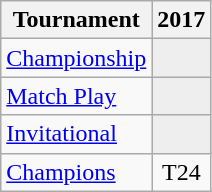<table class="wikitable" style="text-align:center;">
<tr>
<th>Tournament</th>
<th>2017</th>
</tr>
<tr>
<td align="left"><a href='#'>Championship</a></td>
<td style="background:#eeeeee;"></td>
</tr>
<tr>
<td align="left"><a href='#'>Match Play</a></td>
<td style="background:#eeeeee;"></td>
</tr>
<tr>
<td align="left"><a href='#'>Invitational</a></td>
<td style="background:#eeeeee;"></td>
</tr>
<tr>
<td align="left"><a href='#'>Champions</a></td>
<td>T24</td>
</tr>
</table>
